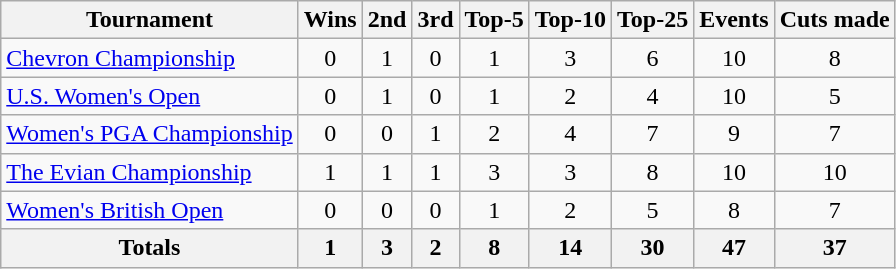<table class=wikitable style=text-align:center>
<tr>
<th>Tournament</th>
<th>Wins</th>
<th>2nd</th>
<th>3rd</th>
<th>Top-5</th>
<th>Top-10</th>
<th>Top-25</th>
<th>Events</th>
<th>Cuts made</th>
</tr>
<tr>
<td align=left><a href='#'>Chevron Championship</a></td>
<td>0</td>
<td>1</td>
<td>0</td>
<td>1</td>
<td>3</td>
<td>6</td>
<td>10</td>
<td>8</td>
</tr>
<tr>
<td align=left><a href='#'>U.S. Women's Open</a></td>
<td>0</td>
<td>1</td>
<td>0</td>
<td>1</td>
<td>2</td>
<td>4</td>
<td>10</td>
<td>5</td>
</tr>
<tr>
<td align=left><a href='#'>Women's PGA Championship</a></td>
<td>0</td>
<td>0</td>
<td>1</td>
<td>2</td>
<td>4</td>
<td>7</td>
<td>9</td>
<td>7</td>
</tr>
<tr>
<td align=left><a href='#'>The Evian Championship</a></td>
<td>1</td>
<td>1</td>
<td>1</td>
<td>3</td>
<td>3</td>
<td>8</td>
<td>10</td>
<td>10</td>
</tr>
<tr>
<td align=left><a href='#'>Women's British Open</a></td>
<td>0</td>
<td>0</td>
<td>0</td>
<td>1</td>
<td>2</td>
<td>5</td>
<td>8</td>
<td>7</td>
</tr>
<tr>
<th>Totals</th>
<th>1</th>
<th>3</th>
<th>2</th>
<th>8</th>
<th>14</th>
<th>30</th>
<th>47</th>
<th>37</th>
</tr>
</table>
